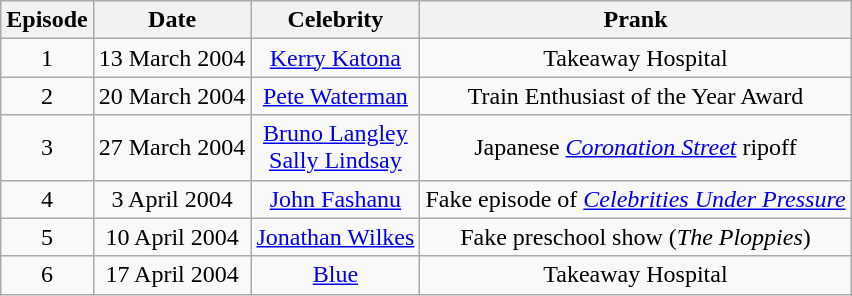<table class="wikitable" style="text-align:center">
<tr>
<th>Episode</th>
<th>Date</th>
<th>Celebrity</th>
<th>Prank</th>
</tr>
<tr>
<td>1</td>
<td>13 March 2004</td>
<td><a href='#'>Kerry Katona</a></td>
<td>Takeaway Hospital</td>
</tr>
<tr>
<td>2</td>
<td>20 March 2004</td>
<td><a href='#'>Pete Waterman</a></td>
<td>Train Enthusiast of the Year Award</td>
</tr>
<tr>
<td>3</td>
<td>27 March 2004</td>
<td><a href='#'>Bruno Langley</a><br><a href='#'>Sally Lindsay</a></td>
<td>Japanese <em><a href='#'>Coronation Street</a></em> ripoff</td>
</tr>
<tr>
<td>4</td>
<td>3 April 2004</td>
<td><a href='#'>John Fashanu</a></td>
<td>Fake episode of <em><a href='#'>Celebrities Under Pressure</a></em></td>
</tr>
<tr>
<td>5</td>
<td>10 April 2004</td>
<td><a href='#'>Jonathan Wilkes</a></td>
<td>Fake preschool show (<em>The Ploppies</em>)</td>
</tr>
<tr>
<td>6</td>
<td>17 April 2004</td>
<td><a href='#'>Blue</a></td>
<td>Takeaway Hospital</td>
</tr>
</table>
